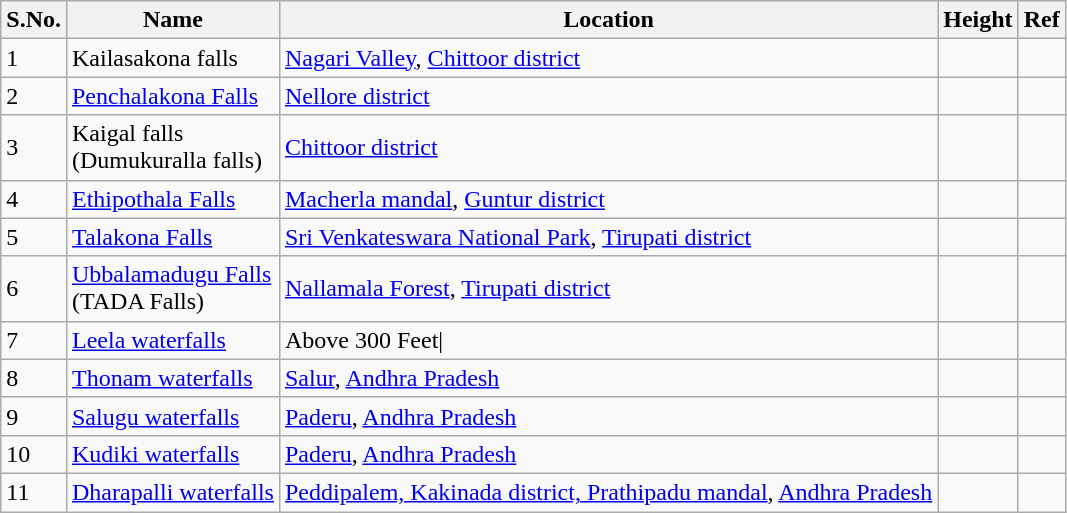<table class="wikitable">
<tr>
<th>S.No.</th>
<th>Name</th>
<th>Location</th>
<th>Height</th>
<th>Ref</th>
</tr>
<tr>
<td>1</td>
<td>Kailasakona falls</td>
<td><a href='#'>Nagari Valley</a>, <a href='#'>Chittoor district</a></td>
<td></td>
<td></td>
</tr>
<tr>
<td>2</td>
<td><a href='#'>Penchalakona Falls</a></td>
<td><a href='#'>Nellore district</a></td>
<td></td>
<td></td>
</tr>
<tr>
<td>3</td>
<td>Kaigal falls<br>(Dumukuralla falls)</td>
<td><a href='#'>Chittoor district</a></td>
<td></td>
<td></td>
</tr>
<tr>
<td>4</td>
<td><a href='#'>Ethipothala Falls</a></td>
<td><a href='#'>Macherla mandal</a>, <a href='#'>Guntur district</a></td>
<td></td>
<td></td>
</tr>
<tr>
<td>5</td>
<td><a href='#'>Talakona Falls</a></td>
<td><a href='#'>Sri Venkateswara National Park</a>, <a href='#'>Tirupati district</a></td>
<td></td>
<td></td>
</tr>
<tr>
<td>6</td>
<td><a href='#'>Ubbalamadugu Falls</a><br>(TADA Falls)</td>
<td><a href='#'>Nallamala Forest</a>, <a href='#'>Tirupati district</a></td>
<td></td>
<td></td>
</tr>
<tr>
<td>7</td>
<td><a href='#'>Leela waterfalls</a></td>
<td>Above 300 Feet|</td>
<td></td>
</tr>
<tr>
<td>8</td>
<td><a href='#'>Thonam waterfalls</a></td>
<td><a href='#'>Salur</a>, <a href='#'>Andhra Pradesh</a></td>
<td></td>
<td></td>
</tr>
<tr>
<td>9</td>
<td><a href='#'>Salugu waterfalls</a></td>
<td><a href='#'>Paderu</a>, <a href='#'>Andhra Pradesh</a></td>
<td></td>
<td></td>
</tr>
<tr>
<td>10</td>
<td><a href='#'>Kudiki waterfalls</a></td>
<td><a href='#'>Paderu</a>, <a href='#'>Andhra Pradesh</a></td>
<td></td>
<td></td>
</tr>
<tr>
<td>11</td>
<td><a href='#'>Dharapalli waterfalls</a></td>
<td><a href='#'>Peddipalem, Kakinada district, Prathipadu mandal</a>, <a href='#'>Andhra Pradesh</a></td>
<td></td>
<td></td>
</tr>
</table>
